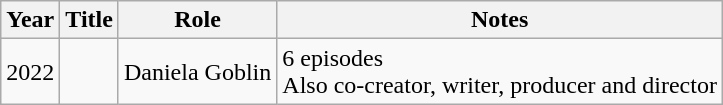<table class="wikitable sortable">
<tr>
<th>Year</th>
<th>Title</th>
<th>Role</th>
<th class="unsortable">Notes</th>
</tr>
<tr>
<td>2022</td>
<td></td>
<td>Daniela Goblin</td>
<td>6 episodes<br>Also co-creator, writer, producer and director</td>
</tr>
</table>
